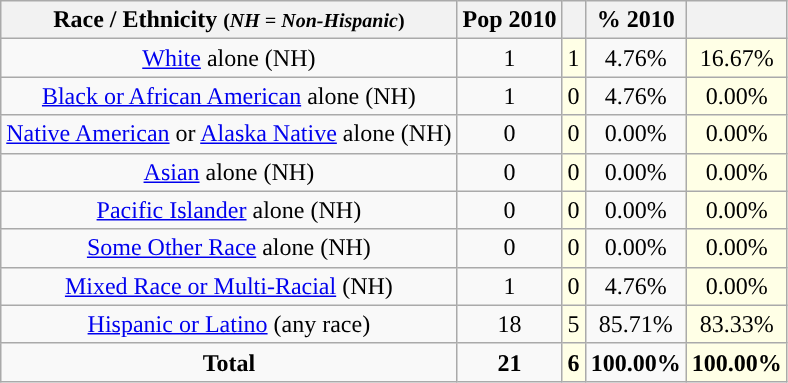<table class="wikitable" style="text-align:center;">
<tr>
<th>Race / Ethnicity <small>(<em>NH = Non-Hispanic</em>)</small></th>
<th>Pop 2010</th>
<th></th>
<th>% 2010</th>
<th></th>
</tr>
<tr>
<td><a href='#'>White</a> alone (NH)</td>
<td>1</td>
<td style='background: #ffffe6;'>1</td>
<td>4.76%</td>
<td style='background: #ffffe6;'>16.67%</td>
</tr>
<tr>
<td><a href='#'>Black or African American</a> alone (NH)</td>
<td>1</td>
<td style='background: #ffffe6;'>0</td>
<td>4.76%</td>
<td style='background: #ffffe6;'>0.00%</td>
</tr>
<tr>
<td><a href='#'>Native American</a> or <a href='#'>Alaska Native</a> alone (NH)</td>
<td>0</td>
<td style='background: #ffffe6;'>0</td>
<td>0.00%</td>
<td style='background: #ffffe6;'>0.00%</td>
</tr>
<tr>
<td><a href='#'>Asian</a> alone (NH)</td>
<td>0</td>
<td style='background: #ffffe6;'>0</td>
<td>0.00%</td>
<td style='background: #ffffe6;'>0.00%</td>
</tr>
<tr>
<td><a href='#'>Pacific Islander</a> alone (NH)</td>
<td>0</td>
<td style='background: #ffffe6;'>0</td>
<td>0.00%</td>
<td style='background: #ffffe6;'>0.00%</td>
</tr>
<tr>
<td><a href='#'>Some Other Race</a> alone (NH)</td>
<td>0</td>
<td style='background: #ffffe6;'>0</td>
<td>0.00%</td>
<td style='background: #ffffe6;'>0.00%</td>
</tr>
<tr>
<td><a href='#'>Mixed Race or Multi-Racial</a> (NH)</td>
<td>1</td>
<td style='background: #ffffe6;'>0</td>
<td>4.76%</td>
<td style='background: #ffffe6;'>0.00%</td>
</tr>
<tr>
<td><a href='#'>Hispanic or Latino</a> (any race)</td>
<td>18</td>
<td style='background: #ffffe6;'>5</td>
<td>85.71%</td>
<td style='background: #ffffe6;'>83.33%</td>
</tr>
<tr>
<td><strong>Total</strong></td>
<td><strong>21</strong></td>
<td style='background: #ffffe6;'><strong>6</strong></td>
<td><strong>100.00%</strong></td>
<td style='background: #ffffe6;'><strong>100.00%</strong></td>
</tr>
</table>
